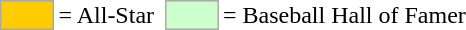<table>
<tr>
<td style="background-color:#FFCC00; border:1px solid #aaaaaa; width:2em;"></td>
<td>= All-Star</td>
<td></td>
<td style="background-color:#CCFFCC; border:1px solid #aaaaaa; width:2em;"></td>
<td>= Baseball Hall of Famer</td>
</tr>
</table>
